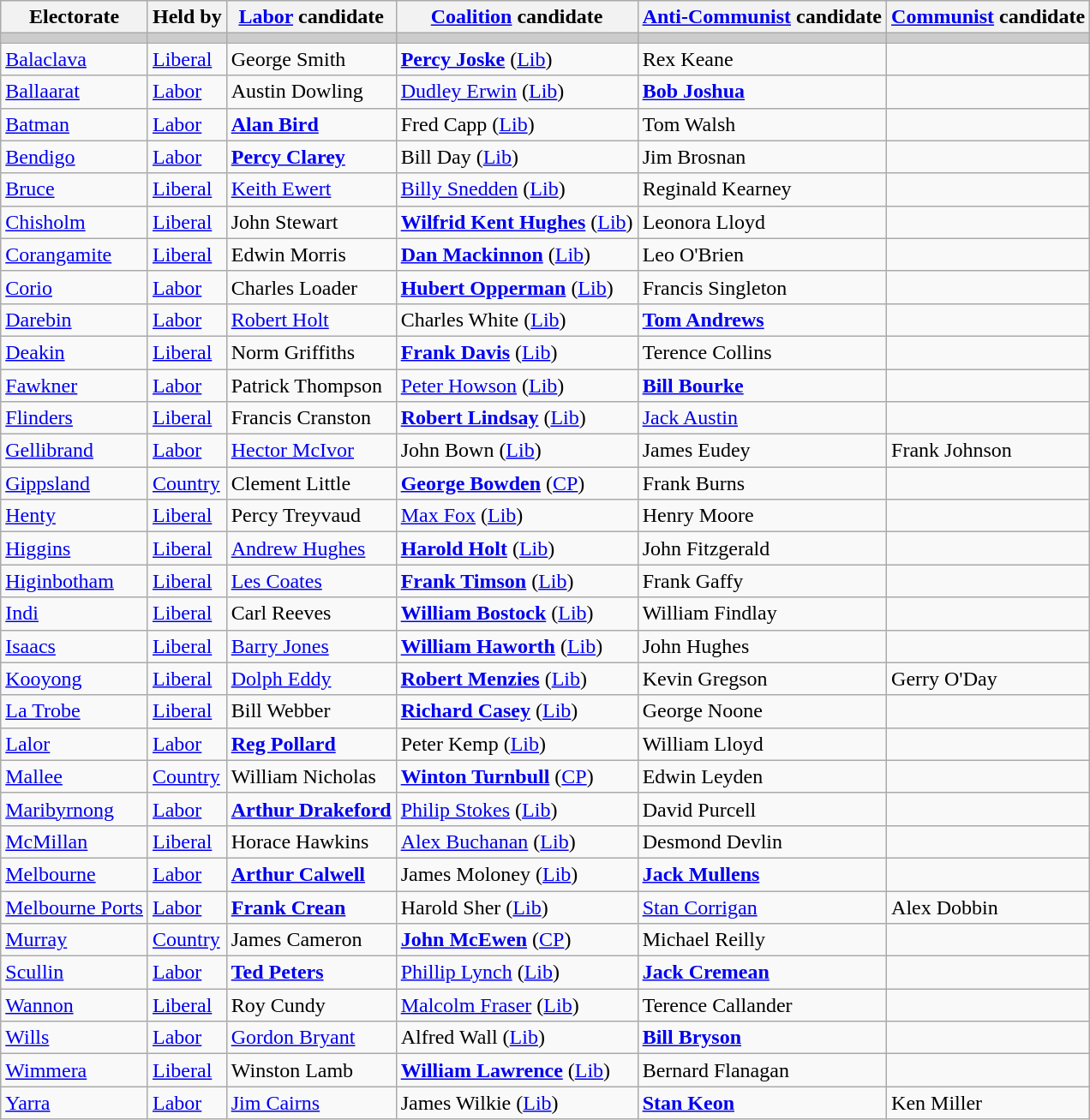<table class="wikitable">
<tr>
<th>Electorate</th>
<th>Held by</th>
<th><a href='#'>Labor</a> candidate</th>
<th><a href='#'>Coalition</a> candidate</th>
<th><a href='#'>Anti-Communist</a> candidate</th>
<th><a href='#'>Communist</a> candidate</th>
</tr>
<tr bgcolor="#cccccc">
<td></td>
<td></td>
<td></td>
<td></td>
<td></td>
<td></td>
</tr>
<tr>
<td><a href='#'>Balaclava</a></td>
<td><a href='#'>Liberal</a></td>
<td>George Smith</td>
<td><strong><a href='#'>Percy Joske</a></strong> (<a href='#'>Lib</a>)</td>
<td>Rex Keane</td>
<td></td>
</tr>
<tr>
<td><a href='#'>Ballaarat</a></td>
<td><a href='#'>Labor</a></td>
<td>Austin Dowling</td>
<td><a href='#'>Dudley Erwin</a> (<a href='#'>Lib</a>)</td>
<td><strong><a href='#'>Bob Joshua</a></strong></td>
<td></td>
</tr>
<tr>
<td><a href='#'>Batman</a></td>
<td><a href='#'>Labor</a></td>
<td><strong><a href='#'>Alan Bird</a></strong></td>
<td>Fred Capp (<a href='#'>Lib</a>)</td>
<td>Tom Walsh</td>
<td></td>
</tr>
<tr>
<td><a href='#'>Bendigo</a></td>
<td><a href='#'>Labor</a></td>
<td><strong><a href='#'>Percy Clarey</a></strong></td>
<td>Bill Day (<a href='#'>Lib</a>)</td>
<td>Jim Brosnan</td>
<td></td>
</tr>
<tr>
<td><a href='#'>Bruce</a></td>
<td><a href='#'>Liberal</a></td>
<td><a href='#'>Keith Ewert</a></td>
<td><a href='#'>Billy Snedden</a> (<a href='#'>Lib</a>)</td>
<td>Reginald Kearney</td>
<td></td>
</tr>
<tr>
<td><a href='#'>Chisholm</a></td>
<td><a href='#'>Liberal</a></td>
<td>John Stewart</td>
<td><strong><a href='#'>Wilfrid Kent Hughes</a></strong> (<a href='#'>Lib</a>)</td>
<td>Leonora Lloyd</td>
<td></td>
</tr>
<tr>
<td><a href='#'>Corangamite</a></td>
<td><a href='#'>Liberal</a></td>
<td>Edwin Morris</td>
<td><strong><a href='#'>Dan Mackinnon</a></strong> (<a href='#'>Lib</a>)</td>
<td>Leo O'Brien</td>
<td></td>
</tr>
<tr>
<td><a href='#'>Corio</a></td>
<td><a href='#'>Labor</a></td>
<td>Charles Loader</td>
<td><strong><a href='#'>Hubert Opperman</a></strong> (<a href='#'>Lib</a>)</td>
<td>Francis Singleton</td>
<td></td>
</tr>
<tr>
<td><a href='#'>Darebin</a></td>
<td><a href='#'>Labor</a></td>
<td><a href='#'>Robert Holt</a></td>
<td>Charles White (<a href='#'>Lib</a>)</td>
<td><strong><a href='#'>Tom Andrews</a></strong></td>
<td></td>
</tr>
<tr>
<td><a href='#'>Deakin</a></td>
<td><a href='#'>Liberal</a></td>
<td>Norm Griffiths</td>
<td><strong><a href='#'>Frank Davis</a></strong> (<a href='#'>Lib</a>)</td>
<td>Terence Collins</td>
<td></td>
</tr>
<tr>
<td><a href='#'>Fawkner</a></td>
<td><a href='#'>Labor</a></td>
<td>Patrick Thompson</td>
<td><a href='#'>Peter Howson</a> (<a href='#'>Lib</a>)</td>
<td><strong><a href='#'>Bill Bourke</a></strong></td>
<td></td>
</tr>
<tr>
<td><a href='#'>Flinders</a></td>
<td><a href='#'>Liberal</a></td>
<td>Francis Cranston</td>
<td><strong><a href='#'>Robert Lindsay</a></strong> (<a href='#'>Lib</a>)</td>
<td><a href='#'>Jack Austin</a></td>
<td></td>
</tr>
<tr>
<td><a href='#'>Gellibrand</a></td>
<td><a href='#'>Labor</a></td>
<td><a href='#'>Hector McIvor</a></td>
<td>John Bown (<a href='#'>Lib</a>)</td>
<td>James Eudey</td>
<td>Frank Johnson</td>
</tr>
<tr>
<td><a href='#'>Gippsland</a></td>
<td><a href='#'>Country</a></td>
<td>Clement Little</td>
<td><strong><a href='#'>George Bowden</a></strong> (<a href='#'>CP</a>)</td>
<td>Frank Burns</td>
<td></td>
</tr>
<tr>
<td><a href='#'>Henty</a></td>
<td><a href='#'>Liberal</a></td>
<td>Percy Treyvaud</td>
<td><a href='#'>Max Fox</a> (<a href='#'>Lib</a>)</td>
<td>Henry Moore</td>
<td></td>
</tr>
<tr>
<td><a href='#'>Higgins</a></td>
<td><a href='#'>Liberal</a></td>
<td><a href='#'>Andrew Hughes</a></td>
<td><strong><a href='#'>Harold Holt</a></strong> (<a href='#'>Lib</a>)</td>
<td>John Fitzgerald</td>
<td></td>
</tr>
<tr>
<td><a href='#'>Higinbotham</a></td>
<td><a href='#'>Liberal</a></td>
<td><a href='#'>Les Coates</a></td>
<td><strong><a href='#'>Frank Timson</a></strong> (<a href='#'>Lib</a>)</td>
<td>Frank Gaffy</td>
<td></td>
</tr>
<tr>
<td><a href='#'>Indi</a></td>
<td><a href='#'>Liberal</a></td>
<td>Carl Reeves</td>
<td><strong><a href='#'>William Bostock</a></strong> (<a href='#'>Lib</a>)</td>
<td>William Findlay</td>
<td></td>
</tr>
<tr>
<td><a href='#'>Isaacs</a></td>
<td><a href='#'>Liberal</a></td>
<td><a href='#'>Barry Jones</a></td>
<td><strong><a href='#'>William Haworth</a></strong> (<a href='#'>Lib</a>)</td>
<td>John Hughes</td>
<td></td>
</tr>
<tr>
<td><a href='#'>Kooyong</a></td>
<td><a href='#'>Liberal</a></td>
<td><a href='#'>Dolph Eddy</a></td>
<td><strong><a href='#'>Robert Menzies</a></strong> (<a href='#'>Lib</a>)</td>
<td>Kevin Gregson</td>
<td>Gerry O'Day</td>
</tr>
<tr>
<td><a href='#'>La Trobe</a></td>
<td><a href='#'>Liberal</a></td>
<td>Bill Webber</td>
<td><strong><a href='#'>Richard Casey</a></strong> (<a href='#'>Lib</a>)</td>
<td>George Noone</td>
<td></td>
</tr>
<tr>
<td><a href='#'>Lalor</a></td>
<td><a href='#'>Labor</a></td>
<td><strong><a href='#'>Reg Pollard</a></strong></td>
<td>Peter Kemp (<a href='#'>Lib</a>)</td>
<td>William Lloyd</td>
<td></td>
</tr>
<tr>
<td><a href='#'>Mallee</a></td>
<td><a href='#'>Country</a></td>
<td>William Nicholas</td>
<td><strong><a href='#'>Winton Turnbull</a></strong> (<a href='#'>CP</a>)</td>
<td>Edwin Leyden</td>
<td></td>
</tr>
<tr>
<td><a href='#'>Maribyrnong</a></td>
<td><a href='#'>Labor</a></td>
<td><strong><a href='#'>Arthur Drakeford</a></strong></td>
<td><a href='#'>Philip Stokes</a> (<a href='#'>Lib</a>)</td>
<td>David Purcell</td>
<td></td>
</tr>
<tr>
<td><a href='#'>McMillan</a></td>
<td><a href='#'>Liberal</a></td>
<td>Horace Hawkins</td>
<td><a href='#'>Alex Buchanan</a> (<a href='#'>Lib</a>)</td>
<td>Desmond Devlin</td>
<td></td>
</tr>
<tr>
<td><a href='#'>Melbourne</a></td>
<td><a href='#'>Labor</a></td>
<td><strong><a href='#'>Arthur Calwell</a></strong></td>
<td>James Moloney (<a href='#'>Lib</a>)</td>
<td><strong><a href='#'>Jack Mullens</a></strong></td>
<td></td>
</tr>
<tr>
<td><a href='#'>Melbourne Ports</a></td>
<td><a href='#'>Labor</a></td>
<td><strong><a href='#'>Frank Crean</a></strong></td>
<td>Harold Sher (<a href='#'>Lib</a>)</td>
<td><a href='#'>Stan Corrigan</a></td>
<td>Alex Dobbin</td>
</tr>
<tr>
<td><a href='#'>Murray</a></td>
<td><a href='#'>Country</a></td>
<td>James Cameron</td>
<td><strong><a href='#'>John McEwen</a></strong> (<a href='#'>CP</a>)</td>
<td>Michael Reilly</td>
<td></td>
</tr>
<tr>
<td><a href='#'>Scullin</a></td>
<td><a href='#'>Labor</a></td>
<td><strong><a href='#'>Ted Peters</a></strong></td>
<td><a href='#'>Phillip Lynch</a> (<a href='#'>Lib</a>)</td>
<td><strong><a href='#'>Jack Cremean</a></strong></td>
<td></td>
</tr>
<tr>
<td><a href='#'>Wannon</a></td>
<td><a href='#'>Liberal</a></td>
<td>Roy Cundy</td>
<td><a href='#'>Malcolm Fraser</a> (<a href='#'>Lib</a>)</td>
<td>Terence Callander</td>
<td></td>
</tr>
<tr>
<td><a href='#'>Wills</a></td>
<td><a href='#'>Labor</a></td>
<td><a href='#'>Gordon Bryant</a></td>
<td>Alfred Wall (<a href='#'>Lib</a>)</td>
<td><strong><a href='#'>Bill Bryson</a></strong></td>
<td></td>
</tr>
<tr>
<td><a href='#'>Wimmera</a></td>
<td><a href='#'>Liberal</a></td>
<td>Winston Lamb</td>
<td><strong><a href='#'>William Lawrence</a></strong> (<a href='#'>Lib</a>)</td>
<td>Bernard Flanagan</td>
<td></td>
</tr>
<tr>
<td><a href='#'>Yarra</a></td>
<td><a href='#'>Labor</a></td>
<td><a href='#'>Jim Cairns</a></td>
<td>James Wilkie (<a href='#'>Lib</a>)</td>
<td><strong><a href='#'>Stan Keon</a></strong></td>
<td>Ken Miller</td>
</tr>
</table>
